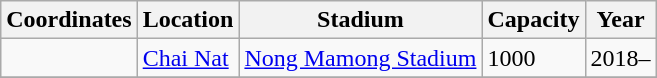<table class="wikitable sortable">
<tr>
<th>Coordinates</th>
<th>Location</th>
<th>Stadium</th>
<th>Capacity</th>
<th>Year</th>
</tr>
<tr>
<td></td>
<td><a href='#'>Chai Nat</a></td>
<td><a href='#'>Nong Mamong Stadium</a></td>
<td>1000</td>
<td>2018–</td>
</tr>
<tr>
</tr>
</table>
